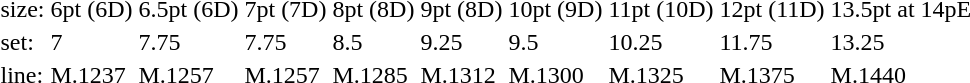<table style="margin-left:40px;">
<tr>
<td>size:</td>
<td>6pt (6D)</td>
<td>6.5pt (6D)</td>
<td>7pt (7D)</td>
<td>8pt (8D)</td>
<td>9pt (8D)</td>
<td>10pt (9D)</td>
<td>11pt (10D)</td>
<td>12pt (11D)</td>
<td>13.5pt at 14pE</td>
</tr>
<tr>
<td>set:</td>
<td>7</td>
<td>7.75</td>
<td>7.75</td>
<td>8.5</td>
<td>9.25</td>
<td>9.5</td>
<td>10.25</td>
<td>11.75</td>
<td>13.25</td>
</tr>
<tr>
<td>line:</td>
<td>M.1237</td>
<td>M.1257</td>
<td>M.1257</td>
<td>M.1285</td>
<td>M.1312</td>
<td>M.1300</td>
<td>M.1325</td>
<td>M.1375</td>
<td>M.1440</td>
</tr>
</table>
